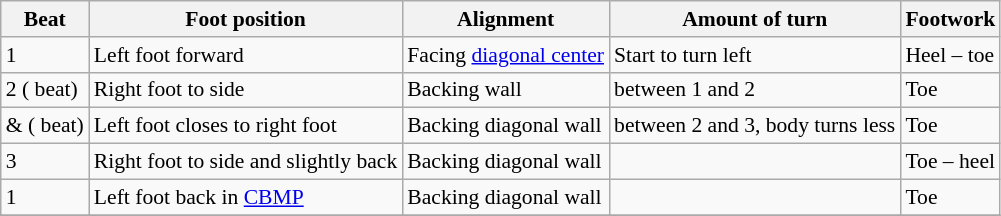<table class="wikitable" style="font-size:90%;">
<tr>
<th>Beat</th>
<th>Foot position</th>
<th>Alignment</th>
<th>Amount of turn</th>
<th>Footwork</th>
</tr>
<tr>
<td>1</td>
<td>Left foot forward</td>
<td>Facing <a href='#'>diagonal center</a></td>
<td>Start to turn left</td>
<td>Heel – toe</td>
</tr>
<tr>
<td>2 ( beat)</td>
<td>Right foot to side</td>
<td>Backing wall</td>
<td> between 1 and 2</td>
<td>Toe</td>
</tr>
<tr>
<td>& ( beat)</td>
<td>Left foot closes to right foot</td>
<td>Backing diagonal wall</td>
<td> between 2 and 3, body turns less</td>
<td>Toe</td>
</tr>
<tr>
<td>3</td>
<td>Right foot to side and slightly back</td>
<td>Backing diagonal wall</td>
<td></td>
<td>Toe – heel</td>
</tr>
<tr>
<td>1</td>
<td>Left foot back in <a href='#'>CBMP</a></td>
<td>Backing diagonal wall</td>
<td></td>
<td>Toe</td>
</tr>
<tr>
</tr>
</table>
